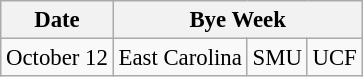<table class="wikitable" style="font-size:95%;">
<tr>
<th>Date</th>
<th colspan="3">Bye Week</th>
</tr>
<tr>
<td>October 12</td>
<td>East Carolina</td>
<td>SMU</td>
<td>UCF</td>
</tr>
</table>
